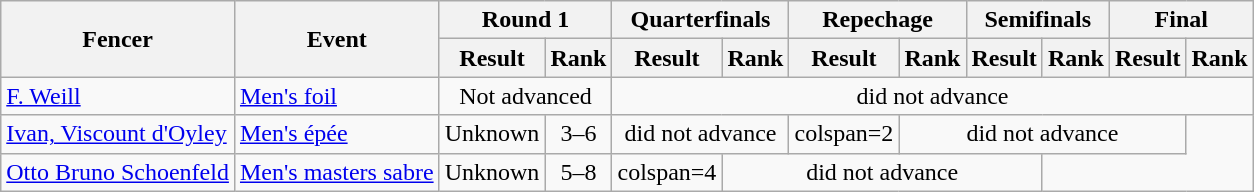<table class="wikitable sortable" style="text-align:center">
<tr>
<th rowspan=2>Fencer</th>
<th rowspan=2>Event</th>
<th colspan=2>Round 1</th>
<th colspan=2>Quarterfinals</th>
<th colspan=2>Repechage</th>
<th colspan=2>Semifinals</th>
<th colspan=2>Final</th>
</tr>
<tr>
<th>Result</th>
<th>Rank</th>
<th>Result</th>
<th>Rank</th>
<th>Result</th>
<th>Rank</th>
<th>Result</th>
<th>Rank</th>
<th>Result</th>
<th>Rank</th>
</tr>
<tr>
<td align=left><a href='#'>F. Weill</a></td>
<td align=left><a href='#'>Men's foil</a></td>
<td colspan=2>Not advanced</td>
<td colspan=8>did not advance</td>
</tr>
<tr>
<td align=left><a href='#'>Ivan, Viscount d'Oyley</a></td>
<td align=left><a href='#'>Men's épée</a></td>
<td>Unknown</td>
<td>3–6</td>
<td colspan=2>did not advance</td>
<td>colspan=2 </td>
<td colspan=4>did not advance</td>
</tr>
<tr>
<td align=left><a href='#'>Otto Bruno Schoenfeld</a></td>
<td align=left><a href='#'>Men's masters sabre</a></td>
<td>Unknown</td>
<td>5–8</td>
<td>colspan=4 </td>
<td colspan=4>did not advance</td>
</tr>
</table>
